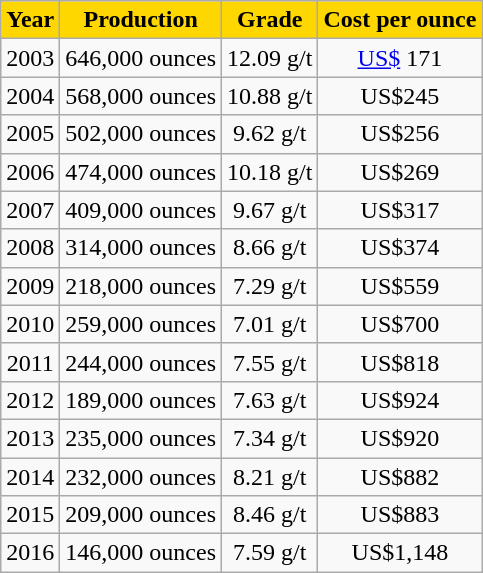<table class="wikitable">
<tr align="center" bgcolor="gold">
<td><strong>Year</strong></td>
<td><strong>Production</strong></td>
<td><strong>Grade</strong></td>
<td><strong>Cost per ounce</strong></td>
</tr>
<tr align="center">
<td>2003 </td>
<td>646,000 ounces</td>
<td>12.09 g/t</td>
<td><a href='#'>US$</a> 171</td>
</tr>
<tr align="center">
<td>2004 </td>
<td>568,000 ounces</td>
<td>10.88 g/t</td>
<td>US$245</td>
</tr>
<tr align="center">
<td>2005 </td>
<td>502,000 ounces</td>
<td>9.62 g/t</td>
<td>US$256</td>
</tr>
<tr align="center">
<td>2006 </td>
<td>474,000 ounces</td>
<td>10.18 g/t</td>
<td>US$269</td>
</tr>
<tr align="center">
<td>2007 </td>
<td>409,000 ounces</td>
<td>9.67 g/t</td>
<td>US$317</td>
</tr>
<tr align="center">
<td>2008 </td>
<td>314,000 ounces</td>
<td>8.66 g/t</td>
<td>US$374</td>
</tr>
<tr align="center">
<td>2009 </td>
<td>218,000 ounces</td>
<td>7.29 g/t</td>
<td>US$559</td>
</tr>
<tr align="center">
<td>2010 </td>
<td>259,000 ounces</td>
<td>7.01 g/t</td>
<td>US$700</td>
</tr>
<tr align="center">
<td>2011 </td>
<td>244,000 ounces</td>
<td>7.55 g/t</td>
<td>US$818</td>
</tr>
<tr align="center">
<td>2012 </td>
<td>189,000 ounces</td>
<td>7.63 g/t</td>
<td>US$924</td>
</tr>
<tr align="center">
<td>2013 </td>
<td>235,000 ounces</td>
<td>7.34 g/t</td>
<td>US$920</td>
</tr>
<tr align="center">
<td>2014 </td>
<td>232,000 ounces</td>
<td>8.21 g/t</td>
<td>US$882</td>
</tr>
<tr align="center">
<td>2015 </td>
<td>209,000 ounces</td>
<td>8.46 g/t</td>
<td>US$883</td>
</tr>
<tr align="center">
<td>2016 </td>
<td>146,000 ounces</td>
<td>7.59 g/t</td>
<td>US$1,148</td>
</tr>
</table>
